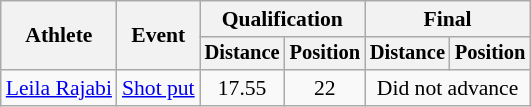<table class=wikitable style="font-size:90%;">
<tr>
<th rowspan=2>Athlete</th>
<th rowspan=2>Event</th>
<th colspan=2>Qualification</th>
<th colspan=2>Final</th>
</tr>
<tr style="font-size:95%">
<th>Distance</th>
<th>Position</th>
<th>Distance</th>
<th>Position</th>
</tr>
<tr align=center>
<td align=left><a href='#'>Leila Rajabi</a></td>
<td align=left><a href='#'>Shot put</a></td>
<td>17.55</td>
<td>22</td>
<td colspan=2>Did not advance</td>
</tr>
</table>
